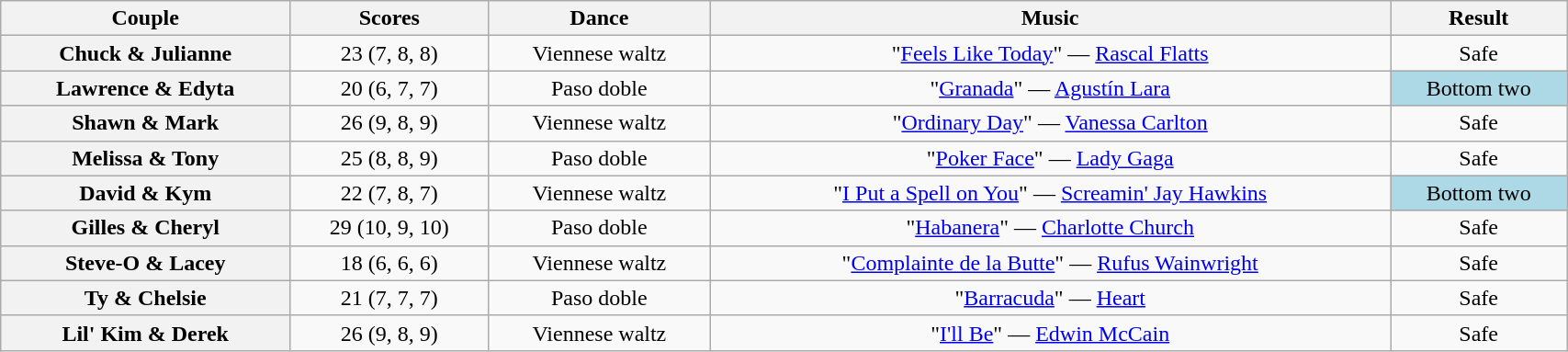<table class="wikitable sortable" style="text-align:center; width:90%">
<tr>
<th scope="col">Couple</th>
<th scope="col">Scores</th>
<th scope="col" class="unsortable">Dance</th>
<th scope="col" class="unsortable">Music</th>
<th scope="col" class="unsortable">Result</th>
</tr>
<tr>
<th scope="row">Chuck & Julianne</th>
<td>23 (7, 8, 8)</td>
<td>Viennese waltz</td>
<td>"<a href='#'>Feels Like Today</a>" — <a href='#'>Rascal Flatts</a></td>
<td>Safe</td>
</tr>
<tr>
<th scope="row">Lawrence & Edyta</th>
<td>20 (6, 7, 7)</td>
<td>Paso doble</td>
<td>"<a href='#'>Granada</a>" — <a href='#'>Agustín Lara</a></td>
<td bgcolor=lightblue>Bottom two</td>
</tr>
<tr>
<th scope="row">Shawn & Mark</th>
<td>26 (9, 8, 9)</td>
<td>Viennese waltz</td>
<td>"<a href='#'>Ordinary Day</a>" — <a href='#'>Vanessa Carlton</a></td>
<td>Safe</td>
</tr>
<tr>
<th scope="row">Melissa & Tony</th>
<td>25 (8, 8, 9)</td>
<td>Paso doble</td>
<td>"<a href='#'>Poker Face</a>" — <a href='#'>Lady Gaga</a></td>
<td>Safe</td>
</tr>
<tr>
<th scope="row">David & Kym</th>
<td>22 (7, 8, 7)</td>
<td>Viennese waltz</td>
<td>"<a href='#'>I Put a Spell on You</a>" — <a href='#'>Screamin' Jay Hawkins</a></td>
<td bgcolor=lightblue>Bottom two</td>
</tr>
<tr>
<th scope="row">Gilles & Cheryl</th>
<td>29 (10, 9, 10)</td>
<td>Paso doble</td>
<td>"<a href='#'>Habanera</a>" — <a href='#'>Charlotte Church</a></td>
<td>Safe</td>
</tr>
<tr>
<th scope="row">Steve-O & Lacey</th>
<td>18 (6, 6, 6)</td>
<td>Viennese waltz</td>
<td>"<a href='#'>Complainte de la Butte</a>" — <a href='#'>Rufus Wainwright</a></td>
<td>Safe</td>
</tr>
<tr>
<th scope="row">Ty & Chelsie</th>
<td>21 (7, 7, 7)</td>
<td>Paso doble</td>
<td>"<a href='#'>Barracuda</a>" — <a href='#'>Heart</a></td>
<td>Safe</td>
</tr>
<tr>
<th scope="row">Lil' Kim & Derek</th>
<td>26 (9, 8, 9)</td>
<td>Viennese waltz</td>
<td>"<a href='#'>I'll Be</a>" — <a href='#'>Edwin McCain</a></td>
<td>Safe</td>
</tr>
</table>
